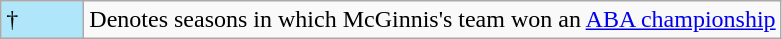<table class ="wikitable">
<tr>
<td style="background:#afe6fa; width:3em;">†</td>
<td>Denotes seasons in which McGinnis's team won an <a href='#'>ABA championship</a></td>
</tr>
</table>
